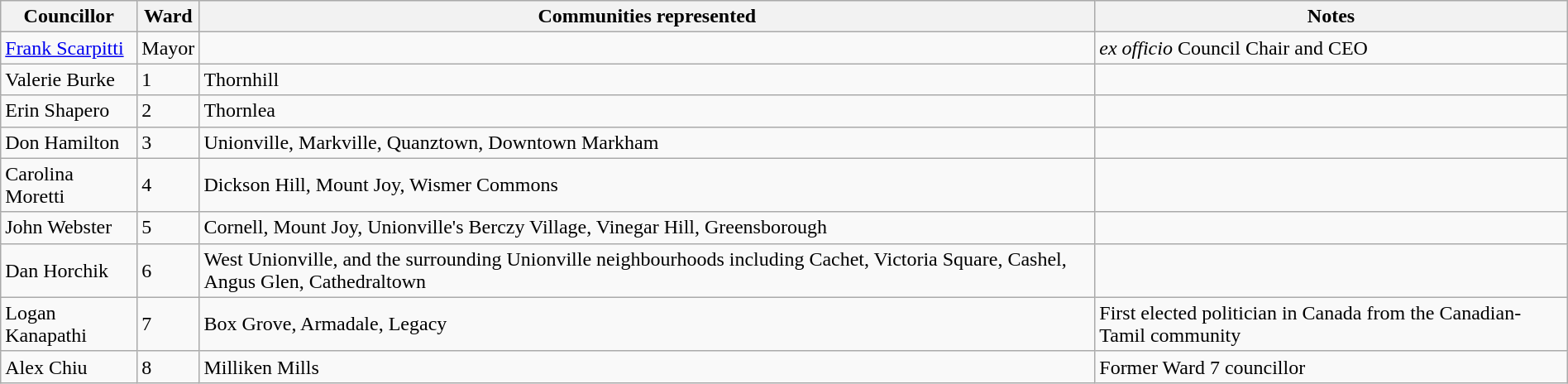<table class="wikitable sortable" width="100%">
<tr>
<th>Councillor</th>
<th>Ward</th>
<th>Communities represented</th>
<th><strong>Notes</strong></th>
</tr>
<tr>
<td><a href='#'>Frank Scarpitti</a></td>
<td>Mayor</td>
<td></td>
<td><em>ex officio</em> Council Chair and CEO</td>
</tr>
<tr>
<td>Valerie Burke</td>
<td>1</td>
<td>Thornhill</td>
<td></td>
</tr>
<tr>
<td>Erin Shapero</td>
<td>2</td>
<td>Thornlea</td>
<td></td>
</tr>
<tr>
<td>Don Hamilton</td>
<td>3</td>
<td>Unionville, Markville, Quanztown, Downtown Markham</td>
<td></td>
</tr>
<tr>
<td>Carolina Moretti</td>
<td>4</td>
<td>Dickson Hill, Mount Joy, Wismer Commons</td>
<td></td>
</tr>
<tr>
<td>John Webster</td>
<td>5</td>
<td>Cornell, Mount Joy, Unionville's Berczy Village, Vinegar Hill, Greensborough</td>
<td></td>
</tr>
<tr>
<td>Dan Horchik</td>
<td>6</td>
<td>West Unionville, and the surrounding Unionville neighbourhoods including Cachet, Victoria Square, Cashel, Angus Glen, Cathedraltown</td>
<td></td>
</tr>
<tr>
<td>Logan Kanapathi</td>
<td>7</td>
<td>Box Grove, Armadale, Legacy</td>
<td>First elected politician in Canada from the Canadian-Tamil community</td>
</tr>
<tr>
<td>Alex Chiu</td>
<td>8</td>
<td>Milliken Mills</td>
<td>Former Ward 7 councillor</td>
</tr>
</table>
